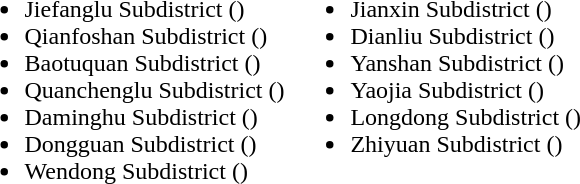<table>
<tr>
<td valign="top"><br><ul><li>Jiefanglu Subdistrict ()</li><li>Qianfoshan Subdistrict ()</li><li>Baotuquan Subdistrict ()</li><li>Quanchenglu Subdistrict ()</li><li>Daminghu Subdistrict ()</li><li>Dongguan Subdistrict ()</li><li>Wendong Subdistrict ()</li></ul></td>
<td valign="top"><br><ul><li>Jianxin Subdistrict ()</li><li>Dianliu Subdistrict ()</li><li>Yanshan Subdistrict ()</li><li>Yaojia Subdistrict ()</li><li>Longdong Subdistrict ()</li><li>Zhiyuan Subdistrict ()</li></ul></td>
</tr>
</table>
